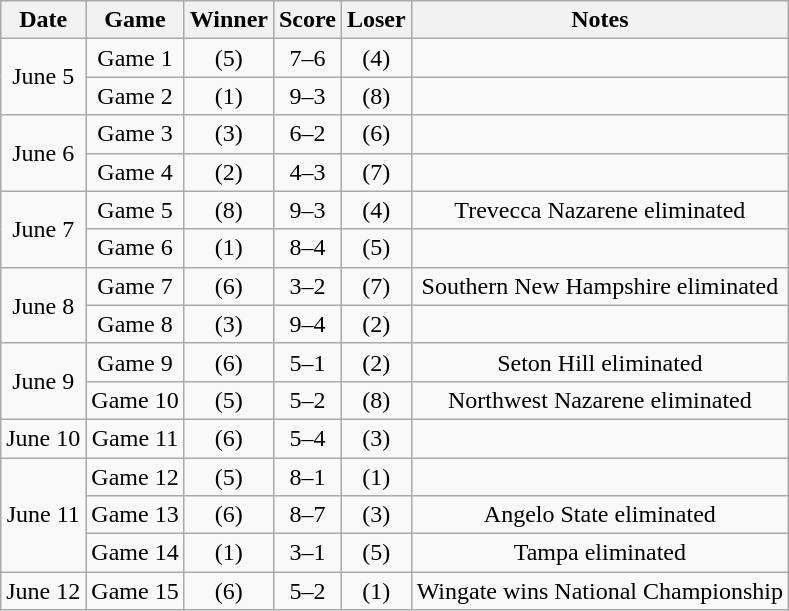<table class="wikitable">
<tr style="text-align:center; background:#f2f2f2;">
<th>Date</th>
<th>Game</th>
<th>Winner</th>
<th>Score</th>
<th>Loser</th>
<th>Notes</th>
</tr>
<tr align=center>
<td rowspan=2>June 5</td>
<td>Game 1</td>
<td>(5) </td>
<td>7–6</td>
<td>(4) </td>
<td></td>
</tr>
<tr align=center>
<td>Game 2</td>
<td>(1) </td>
<td>9–3</td>
<td>(8) </td>
<td></td>
</tr>
<tr align=center>
<td rowspan=2>June 6</td>
<td>Game 3</td>
<td>(3) </td>
<td>6–2</td>
<td>(6) </td>
<td></td>
</tr>
<tr align=center>
<td>Game 4</td>
<td>(2) </td>
<td>4–3</td>
<td>(7) </td>
<td></td>
</tr>
<tr align=center>
<td rowspan=2>June 7</td>
<td>Game 5</td>
<td>(8) </td>
<td>9–3</td>
<td>(4) </td>
<td>Trevecca Nazarene eliminated</td>
</tr>
<tr align=center>
<td>Game 6</td>
<td>(1) </td>
<td>8–4</td>
<td>(5) </td>
<td></td>
</tr>
<tr align=center>
<td rowspan=2>June 8</td>
<td>Game 7</td>
<td>(6) </td>
<td>3–2</td>
<td>(7) </td>
<td>Southern New Hampshire eliminated</td>
</tr>
<tr align=center>
<td>Game 8</td>
<td>(3) </td>
<td>9–4</td>
<td>(2) </td>
<td></td>
</tr>
<tr align=center>
<td rowspan=2>June 9</td>
<td>Game 9</td>
<td>(6) </td>
<td>5–1</td>
<td>(2) </td>
<td>Seton Hill eliminated</td>
</tr>
<tr align=center>
<td>Game 10</td>
<td>(5) </td>
<td>5–2</td>
<td>(8) </td>
<td>Northwest Nazarene eliminated</td>
</tr>
<tr align=center>
<td>June 10</td>
<td>Game 11</td>
<td>(6) </td>
<td>5–4</td>
<td>(3) </td>
<td></td>
</tr>
<tr align=center>
<td rowspan=3>June 11</td>
<td>Game 12</td>
<td>(5) </td>
<td>8–1</td>
<td>(1) </td>
<td></td>
</tr>
<tr align=center>
<td>Game 13</td>
<td>(6) </td>
<td>8–7</td>
<td>(3) </td>
<td>Angelo State eliminated</td>
</tr>
<tr align=center>
<td>Game 14</td>
<td>(1) </td>
<td>3–1</td>
<td>(5) </td>
<td>Tampa eliminated</td>
</tr>
<tr align=center>
<td>June 12</td>
<td>Game 15</td>
<td>(6) </td>
<td>5–2</td>
<td>(1) </td>
<td>Wingate wins National Championship</td>
</tr>
</table>
